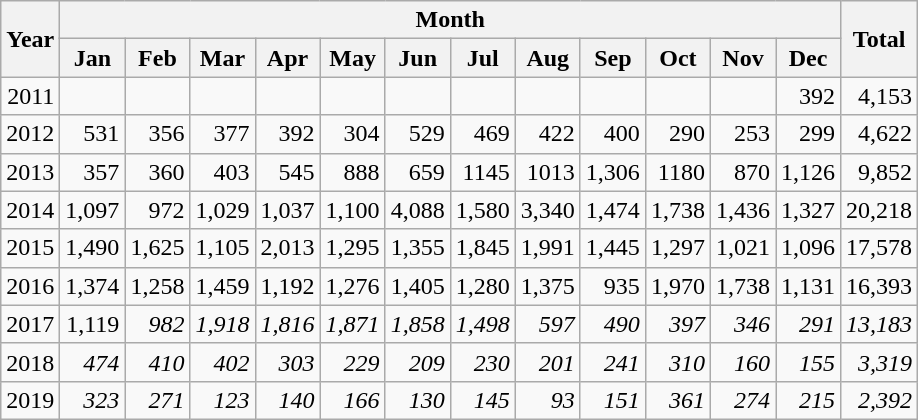<table class="wikitable" style="text-align:right;">
<tr>
<th rowspan="2" scope="col">Year</th>
<th colspan="12" scope="col">Month</th>
<th rowspan="2" scope="col">Total</th>
</tr>
<tr>
<th scope="col">Jan</th>
<th scope="col">Feb</th>
<th scope="col">Mar</th>
<th scope="col">Apr</th>
<th scope="col">May</th>
<th scope="col">Jun</th>
<th scope="col">Jul</th>
<th scope="col">Aug</th>
<th scope="col">Sep</th>
<th scope="col">Oct</th>
<th scope="col">Nov</th>
<th scope="col">Dec</th>
</tr>
<tr>
<td>2011</td>
<td></td>
<td></td>
<td></td>
<td></td>
<td></td>
<td></td>
<td></td>
<td></td>
<td></td>
<td></td>
<td></td>
<td>392</td>
<td>4,153</td>
</tr>
<tr>
<td>2012</td>
<td>531</td>
<td>356</td>
<td>377</td>
<td>392</td>
<td>304</td>
<td>529</td>
<td>469</td>
<td>422</td>
<td>400</td>
<td>290</td>
<td>253</td>
<td>299</td>
<td>4,622</td>
</tr>
<tr>
<td>2013</td>
<td>357</td>
<td>360</td>
<td>403</td>
<td>545</td>
<td>888</td>
<td>659</td>
<td>1145</td>
<td>1013</td>
<td>1,306</td>
<td>1180</td>
<td>870</td>
<td>1,126</td>
<td>9,852</td>
</tr>
<tr>
<td>2014</td>
<td>1,097</td>
<td>972</td>
<td>1,029</td>
<td>1,037</td>
<td>1,100</td>
<td>4,088</td>
<td>1,580</td>
<td>3,340</td>
<td>1,474</td>
<td>1,738</td>
<td>1,436</td>
<td>1,327</td>
<td>20,218</td>
</tr>
<tr>
<td>2015</td>
<td>1,490</td>
<td>1,625</td>
<td>1,105</td>
<td>2,013</td>
<td>1,295</td>
<td>1,355</td>
<td>1,845</td>
<td>1,991</td>
<td>1,445</td>
<td>1,297</td>
<td>1,021</td>
<td>1,096</td>
<td>17,578</td>
</tr>
<tr>
<td>2016</td>
<td>1,374</td>
<td>1,258</td>
<td>1,459</td>
<td>1,192</td>
<td>1,276</td>
<td>1,405</td>
<td>1,280</td>
<td>1,375</td>
<td>935</td>
<td>1,970</td>
<td>1,738</td>
<td>1,131</td>
<td>16,393</td>
</tr>
<tr>
<td>2017</td>
<td>1,119</td>
<td><em>982</em></td>
<td><em>1,918</em></td>
<td><em>1,816</em></td>
<td><em>1,871</em></td>
<td><em>1,858</em></td>
<td><em>1,498</em></td>
<td><em>597</em></td>
<td><em>490</em></td>
<td><em>397</em></td>
<td><em>346</em></td>
<td><em>291</em></td>
<td><em>13,183</em></td>
</tr>
<tr>
<td>2018</td>
<td><em>474</em></td>
<td><em>410</em></td>
<td><em>402</em></td>
<td><em>303</em></td>
<td><em>229</em></td>
<td><em>209</em></td>
<td><em>230</em></td>
<td><em>201</em></td>
<td><em>241</em></td>
<td><em>310</em></td>
<td><em>160</em></td>
<td><em>155</em></td>
<td><em>3,319</em></td>
</tr>
<tr>
<td>2019</td>
<td><em>323</em></td>
<td><em>271</em></td>
<td><em>123</em></td>
<td><em>140</em></td>
<td><em>166</em></td>
<td><em>130</em></td>
<td><em>145</em></td>
<td><em>93</em></td>
<td><em>151</em></td>
<td><em>361</em></td>
<td><em>274</em></td>
<td><em>215</em></td>
<td><em>2,392</em></td>
</tr>
</table>
